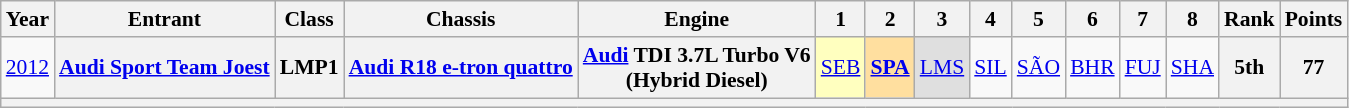<table class="wikitable" style="text-align:center; font-size:90%">
<tr>
<th>Year</th>
<th>Entrant</th>
<th>Class</th>
<th>Chassis</th>
<th>Engine</th>
<th>1</th>
<th>2</th>
<th>3</th>
<th>4</th>
<th>5</th>
<th>6</th>
<th>7</th>
<th>8</th>
<th>Rank</th>
<th>Points</th>
</tr>
<tr>
<td><a href='#'>2012</a></td>
<th><a href='#'>Audi Sport Team Joest</a></th>
<th>LMP1</th>
<th><a href='#'>Audi R18 e-tron quattro</a></th>
<th><a href='#'>Audi</a> TDI 3.7L Turbo V6<br> (Hybrid Diesel)</th>
<td style="background:#FFFFBF;"><a href='#'>SEB</a><br></td>
<td style="background:#FFDF9F;"><strong><a href='#'>SPA</a></strong><br></td>
<td style="background:#DFDFDF;"><a href='#'>LMS</a><br></td>
<td><a href='#'>SIL</a></td>
<td><a href='#'>SÃO</a></td>
<td><a href='#'>BHR</a></td>
<td><a href='#'>FUJ</a></td>
<td><a href='#'>SHA</a></td>
<th>5th</th>
<th>77</th>
</tr>
<tr>
<th colspan="15"></th>
</tr>
</table>
